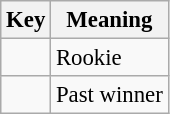<table class="wikitable" style="font-size: 95%;">
<tr>
<th>Key</th>
<th>Meaning</th>
</tr>
<tr>
<td align="center"><strong></strong></td>
<td>Rookie</td>
</tr>
<tr>
<td align="center"><strong></strong></td>
<td>Past winner</td>
</tr>
</table>
